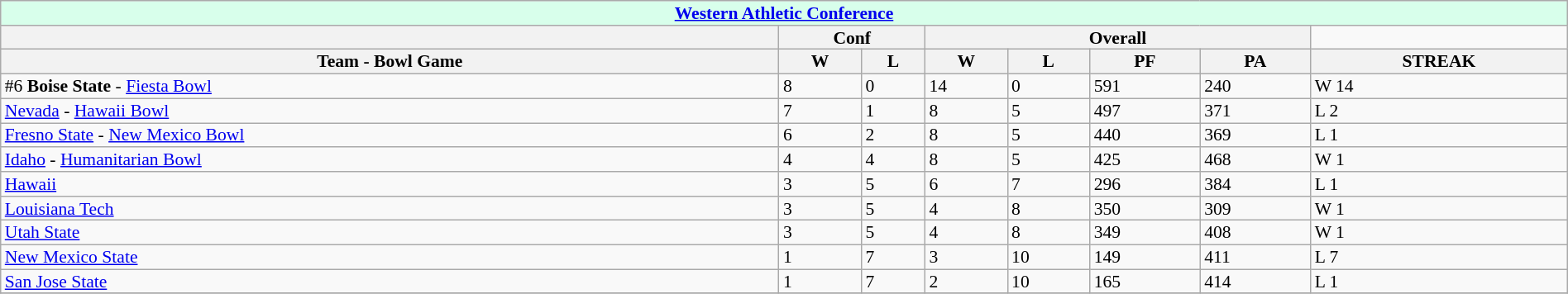<table class="wikitable" width="100%" style="font-size:90%; line-height:90%;">
<tr>
<td align="center" colspan="10" style="background:#D8FFEB;"><strong><a href='#'>Western Athletic Conference</a></strong></td>
</tr>
<tr>
<th></th>
<th colspan="2">Conf</th>
<th colspan="4">Overall</th>
</tr>
<tr>
<th>Team - Bowl Game</th>
<th>W</th>
<th>L</th>
<th>W</th>
<th>L</th>
<th>PF</th>
<th>PA</th>
<th>STREAK</th>
</tr>
<tr>
<td>#6 <strong>Boise State</strong> - <a href='#'>Fiesta Bowl</a></td>
<td>8</td>
<td>0</td>
<td>14</td>
<td>0</td>
<td>591</td>
<td>240</td>
<td>W 14</td>
</tr>
<tr>
<td><a href='#'>Nevada</a> - <a href='#'>Hawaii Bowl</a></td>
<td>7</td>
<td>1</td>
<td>8</td>
<td>5</td>
<td>497</td>
<td>371</td>
<td>L 2</td>
</tr>
<tr>
<td><a href='#'>Fresno State</a> - <a href='#'>New Mexico Bowl</a></td>
<td>6</td>
<td>2</td>
<td>8</td>
<td>5</td>
<td>440</td>
<td>369</td>
<td>L 1</td>
</tr>
<tr>
<td><a href='#'>Idaho</a> - <a href='#'>Humanitarian Bowl</a></td>
<td>4</td>
<td>4</td>
<td>8</td>
<td>5</td>
<td>425</td>
<td>468</td>
<td>W 1</td>
</tr>
<tr>
<td><a href='#'>Hawaii</a></td>
<td>3</td>
<td>5</td>
<td>6</td>
<td>7</td>
<td>296</td>
<td>384</td>
<td>L 1</td>
</tr>
<tr>
<td><a href='#'>Louisiana Tech</a></td>
<td>3</td>
<td>5</td>
<td>4</td>
<td>8</td>
<td>350</td>
<td>309</td>
<td>W 1</td>
</tr>
<tr>
<td><a href='#'>Utah State</a></td>
<td>3</td>
<td>5</td>
<td>4</td>
<td>8</td>
<td>349</td>
<td>408</td>
<td>W 1</td>
</tr>
<tr>
<td><a href='#'>New Mexico State</a></td>
<td>1</td>
<td>7</td>
<td>3</td>
<td>10</td>
<td>149</td>
<td>411</td>
<td>L 7</td>
</tr>
<tr>
<td><a href='#'>San Jose State</a></td>
<td>1</td>
<td>7</td>
<td>2</td>
<td>10</td>
<td>165</td>
<td>414</td>
<td>L 1</td>
</tr>
<tr>
</tr>
</table>
